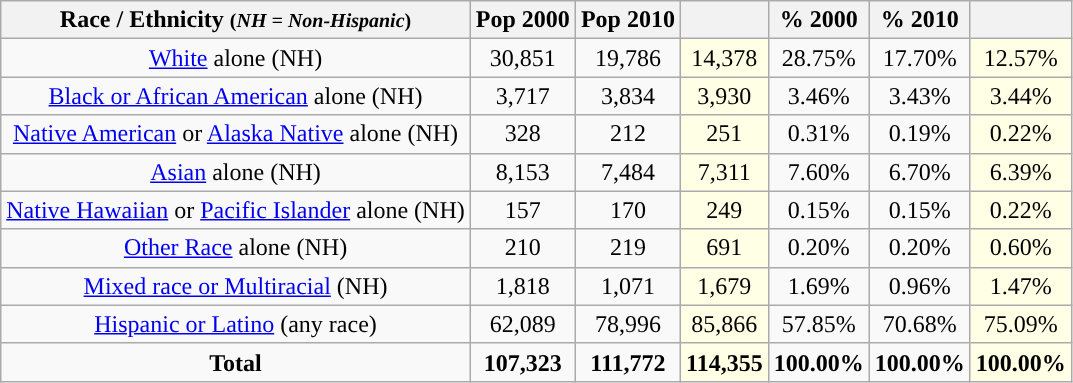<table class="wikitable" style="text-align:center;">
<tr>
<th>Race / Ethnicity <small>(<em>NH = Non-Hispanic</em>)</small></th>
<th>Pop 2000</th>
<th>Pop 2010</th>
<th></th>
<th>% 2000</th>
<th>% 2010</th>
<th></th>
</tr>
<tr>
<td><a href='#'>White</a> alone (NH)</td>
<td>30,851</td>
<td>19,786</td>
<td style='background: #ffffe6;'>14,378</td>
<td>28.75%</td>
<td>17.70%</td>
<td style='background: #ffffe6;'>12.57%</td>
</tr>
<tr>
<td><a href='#'>Black or African American</a> alone (NH)</td>
<td>3,717</td>
<td>3,834</td>
<td style='background: #ffffe6;'>3,930</td>
<td>3.46%</td>
<td>3.43%</td>
<td style='background: #ffffe6;'>3.44%</td>
</tr>
<tr>
<td><a href='#'>Native American</a> or <a href='#'>Alaska Native</a> alone (NH)</td>
<td>328</td>
<td>212</td>
<td style='background: #ffffe6;'>251</td>
<td>0.31%</td>
<td>0.19%</td>
<td style='background: #ffffe6;'>0.22%</td>
</tr>
<tr>
<td><a href='#'>Asian</a> alone (NH)</td>
<td>8,153</td>
<td>7,484</td>
<td style='background: #ffffe6;'>7,311</td>
<td>7.60%</td>
<td>6.70%</td>
<td style='background: #ffffe6;'>6.39%</td>
</tr>
<tr>
<td><a href='#'>Native Hawaiian</a> or <a href='#'>Pacific Islander</a> alone (NH)</td>
<td>157</td>
<td>170</td>
<td style='background: #ffffe6;'>249</td>
<td>0.15%</td>
<td>0.15%</td>
<td style='background: #ffffe6;'>0.22%</td>
</tr>
<tr>
<td><a href='#'>Other Race</a> alone (NH)</td>
<td>210</td>
<td>219</td>
<td style='background: #ffffe6;'>691</td>
<td>0.20%</td>
<td>0.20%</td>
<td style='background: #ffffe6;'>0.60%</td>
</tr>
<tr>
<td><a href='#'>Mixed race or Multiracial</a> (NH)</td>
<td>1,818</td>
<td>1,071</td>
<td style='background: #ffffe6;'>1,679</td>
<td>1.69%</td>
<td>0.96%</td>
<td style='background: #ffffe6;'>1.47%</td>
</tr>
<tr>
<td><a href='#'>Hispanic or Latino</a> (any race)</td>
<td>62,089</td>
<td>78,996</td>
<td style='background: #ffffe6;'>85,866</td>
<td>57.85%</td>
<td>70.68%</td>
<td style='background: #ffffe6;'>75.09%</td>
</tr>
<tr>
<td><strong>Total</strong></td>
<td><strong>107,323</strong></td>
<td><strong>111,772</strong></td>
<td style='background: #ffffe6;'><strong>114,355</strong></td>
<td><strong>100.00%</strong></td>
<td><strong>100.00%</strong></td>
<td style='background: #ffffe6;'><strong>100.00%</strong></td>
</tr>
</table>
